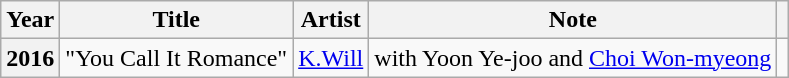<table class="wikitable plainrowheaders" style="text-align: center;">
<tr>
<th scope="col">Year</th>
<th scope="col">Title</th>
<th scope="col">Artist</th>
<th scope="col">Note</th>
<th scope="col" class="unsortable"></th>
</tr>
<tr>
<th scope="row">2016</th>
<td>"You Call It Romance"</td>
<td><a href='#'>K.Will</a></td>
<td>with Yoon Ye-joo and <a href='#'>Choi Won-myeong</a></td>
<td></td>
</tr>
</table>
